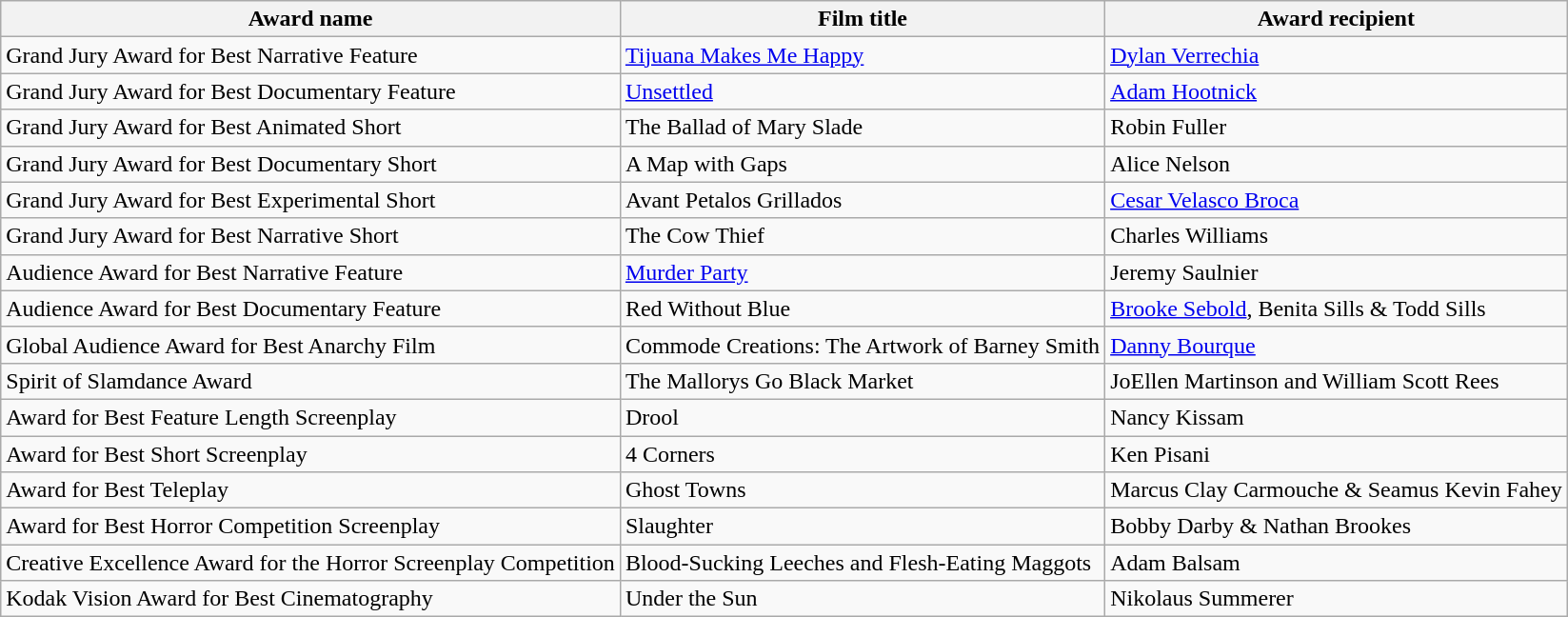<table class="wikitable">
<tr>
<th>Award name</th>
<th>Film title</th>
<th>Award recipient</th>
</tr>
<tr>
<td>Grand Jury Award for Best Narrative Feature</td>
<td><a href='#'>Tijuana Makes Me Happy</a></td>
<td><a href='#'>Dylan Verrechia</a></td>
</tr>
<tr>
<td>Grand Jury Award for Best Documentary Feature</td>
<td><a href='#'>Unsettled</a></td>
<td><a href='#'>Adam Hootnick</a></td>
</tr>
<tr>
<td>Grand Jury Award for Best Animated Short</td>
<td>The Ballad of Mary Slade</td>
<td>Robin Fuller</td>
</tr>
<tr>
<td>Grand Jury Award for Best Documentary Short</td>
<td>A Map with Gaps</td>
<td>Alice Nelson</td>
</tr>
<tr>
<td>Grand Jury Award for Best Experimental Short</td>
<td>Avant Petalos Grillados</td>
<td><a href='#'>Cesar Velasco Broca</a></td>
</tr>
<tr>
<td>Grand Jury Award for Best Narrative Short</td>
<td>The Cow Thief</td>
<td>Charles Williams</td>
</tr>
<tr>
<td>Audience Award for Best Narrative Feature</td>
<td><a href='#'>Murder Party</a></td>
<td>Jeremy Saulnier</td>
</tr>
<tr>
<td>Audience Award for Best Documentary Feature</td>
<td>Red Without Blue</td>
<td><a href='#'>Brooke Sebold</a>, Benita Sills & Todd Sills</td>
</tr>
<tr>
<td>Global Audience Award for Best Anarchy Film</td>
<td>Commode Creations: The Artwork of Barney Smith</td>
<td><a href='#'>Danny Bourque</a></td>
</tr>
<tr>
<td>Spirit of Slamdance Award</td>
<td>The Mallorys Go Black Market</td>
<td>JoEllen Martinson and William Scott Rees</td>
</tr>
<tr>
<td>Award for Best Feature Length Screenplay</td>
<td>Drool</td>
<td>Nancy Kissam</td>
</tr>
<tr>
<td>Award for Best Short Screenplay</td>
<td>4 Corners</td>
<td>Ken Pisani</td>
</tr>
<tr>
<td>Award for Best Teleplay</td>
<td>Ghost Towns</td>
<td>Marcus Clay Carmouche & Seamus Kevin Fahey</td>
</tr>
<tr>
<td>Award for Best Horror Competition Screenplay</td>
<td>Slaughter</td>
<td>Bobby Darby & Nathan Brookes</td>
</tr>
<tr>
<td>Creative Excellence Award for the Horror Screenplay Competition</td>
<td>Blood-Sucking Leeches and Flesh-Eating Maggots</td>
<td>Adam Balsam</td>
</tr>
<tr>
<td>Kodak Vision Award for Best Cinematography</td>
<td>Under the Sun</td>
<td>Nikolaus Summerer</td>
</tr>
</table>
